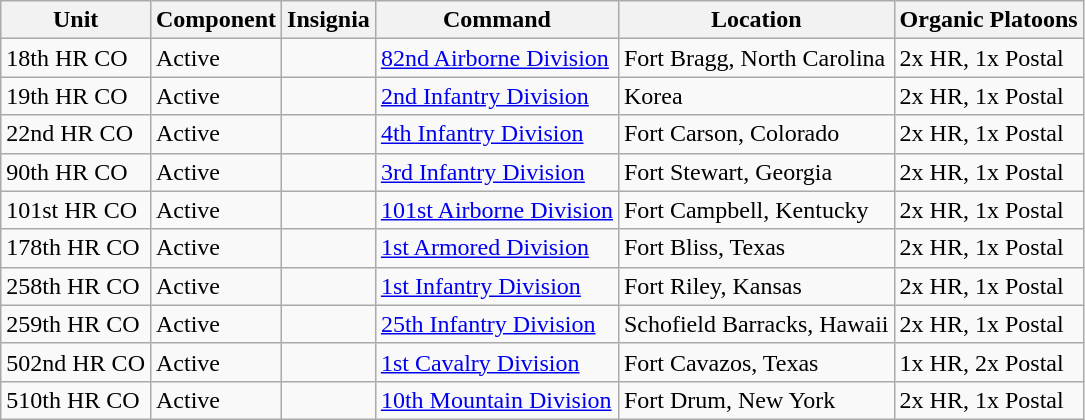<table class="wikitable sortable">
<tr>
<th>Unit</th>
<th>Component</th>
<th>Insignia</th>
<th>Command</th>
<th>Location</th>
<th>Organic Platoons</th>
</tr>
<tr>
<td>18th HR CO</td>
<td>Active</td>
<td></td>
<td><a href='#'>82nd Airborne Division</a></td>
<td>Fort Bragg, North Carolina</td>
<td>2x HR, 1x Postal</td>
</tr>
<tr>
<td>19th HR CO</td>
<td>Active</td>
<td></td>
<td><a href='#'>2nd Infantry Division</a></td>
<td>Korea</td>
<td>2x HR, 1x Postal</td>
</tr>
<tr>
<td>22nd HR CO</td>
<td>Active</td>
<td></td>
<td><a href='#'>4th Infantry Division</a></td>
<td>Fort Carson, Colorado</td>
<td>2x HR, 1x Postal</td>
</tr>
<tr>
<td>90th HR CO</td>
<td>Active</td>
<td></td>
<td><a href='#'>3rd Infantry Division</a></td>
<td>Fort Stewart, Georgia</td>
<td>2x HR, 1x Postal</td>
</tr>
<tr>
<td>101st HR CO</td>
<td>Active</td>
<td></td>
<td><a href='#'>101st Airborne Division</a></td>
<td>Fort Campbell, Kentucky</td>
<td>2x HR, 1x Postal</td>
</tr>
<tr>
<td>178th HR CO</td>
<td>Active</td>
<td></td>
<td><a href='#'>1st Armored Division</a></td>
<td>Fort Bliss, Texas</td>
<td>2x HR, 1x Postal</td>
</tr>
<tr>
<td>258th HR CO</td>
<td>Active</td>
<td></td>
<td><a href='#'>1st Infantry Division</a></td>
<td>Fort Riley, Kansas</td>
<td>2x HR, 1x Postal</td>
</tr>
<tr>
<td>259th HR CO</td>
<td>Active</td>
<td></td>
<td><a href='#'>25th Infantry Division</a></td>
<td>Schofield Barracks, Hawaii</td>
<td>2x HR, 1x Postal</td>
</tr>
<tr>
<td>502nd HR CO</td>
<td>Active</td>
<td></td>
<td><a href='#'>1st Cavalry Division</a></td>
<td>Fort Cavazos, Texas</td>
<td>1x HR, 2x Postal</td>
</tr>
<tr>
<td>510th HR CO</td>
<td>Active</td>
<td></td>
<td><a href='#'>10th Mountain Division</a></td>
<td>Fort Drum, New York</td>
<td>2x HR, 1x Postal</td>
</tr>
</table>
